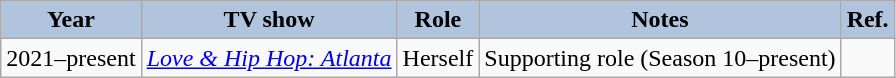<table class="wikitable">
<tr>
<th style="background:#B0C4DE;">Year</th>
<th style="background:#B0C4DE;">TV show</th>
<th style="background:#B0C4DE;">Role</th>
<th style="background:#B0C4DE;">Notes</th>
<th style="background:#B0C4DE;">Ref.</th>
</tr>
<tr>
<td>2021–present</td>
<td><em><a href='#'>Love & Hip Hop: Atlanta</a></em></td>
<td>Herself</td>
<td>Supporting role (Season 10–present)</td>
<td></td>
</tr>
</table>
